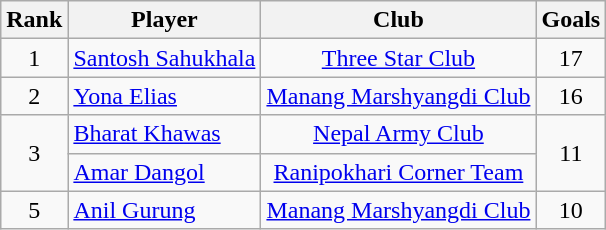<table class="wikitable sortable" style="text-align:center">
<tr>
<th>Rank</th>
<th>Player</th>
<th>Club</th>
<th>Goals</th>
</tr>
<tr>
<td>1</td>
<td align="left"> <a href='#'>Santosh Sahukhala</a></td>
<td><a href='#'>Three Star Club</a></td>
<td>17</td>
</tr>
<tr>
<td>2</td>
<td align="left"> <a href='#'>Yona Elias</a></td>
<td><a href='#'>Manang Marshyangdi Club</a></td>
<td>16</td>
</tr>
<tr>
<td rowspan="2">3</td>
<td align="left"> <a href='#'>Bharat Khawas</a></td>
<td><a href='#'>Nepal Army Club</a></td>
<td rowspan="2">11</td>
</tr>
<tr>
<td align="left"> <a href='#'>Amar Dangol</a></td>
<td><a href='#'>Ranipokhari Corner Team</a></td>
</tr>
<tr>
<td>5</td>
<td align="left"> <a href='#'>Anil Gurung</a></td>
<td><a href='#'>Manang Marshyangdi Club</a></td>
<td rowspan="3">10</td>
</tr>
</table>
